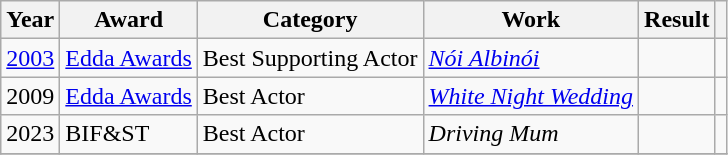<table class="wikitable sortable">
<tr>
<th>Year</th>
<th>Award</th>
<th>Category</th>
<th>Work</th>
<th>Result</th>
<th></th>
</tr>
<tr>
<td><a href='#'>2003</a></td>
<td><a href='#'>Edda Awards</a></td>
<td>Best Supporting Actor</td>
<td><em><a href='#'>Nói Albinói</a></em></td>
<td></td>
<td></td>
</tr>
<tr>
<td>2009</td>
<td><a href='#'>Edda Awards</a></td>
<td>Best Actor</td>
<td><em><a href='#'>White Night Wedding</a></em></td>
<td></td>
<td></td>
</tr>
<tr>
<td>2023</td>
<td>BIF&ST</td>
<td>Best Actor</td>
<td><em>Driving Mum</em></td>
<td></td>
<td></td>
</tr>
<tr>
</tr>
</table>
